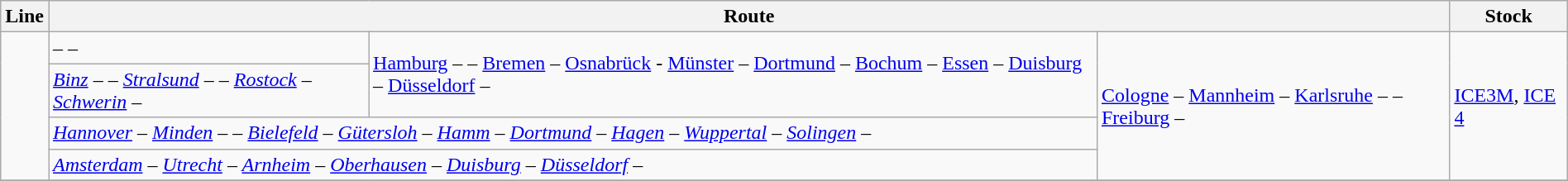<table class="wikitable" width="100%">
<tr class="hintergrundfarbe5">
<th>Line</th>
<th colspan="3">Route</th>
<th>Stock</th>
</tr>
<tr>
<td rowspan="4"></td>
<td> –  –</td>
<td rowspan="2"><a href='#'>Hamburg</a> –  – <a href='#'>Bremen</a> – <a href='#'>Osnabrück</a> - <a href='#'>Münster</a> – <a href='#'>Dortmund</a> – <a href='#'>Bochum</a> – <a href='#'>Essen</a> – <a href='#'>Duisburg</a> – <a href='#'>Düsseldorf</a> –</td>
<td rowspan="4"><a href='#'>Cologne</a> –   <a href='#'>Mannheim</a> – <a href='#'>Karlsruhe</a> –  – <a href='#'>Freiburg</a> –  </td>
<td rowspan="4"><a href='#'>ICE3M</a>, <a href='#'>ICE 4</a></td>
</tr>
<tr>
<td><em><a href='#'>Binz</a> –  – <a href='#'>Stralsund</a> –  –  <a href='#'>Rostock</a> – <a href='#'>Schwerin</a> –</em></td>
</tr>
<tr>
<td colspan="2"><em><a href='#'>Hannover</a> – <a href='#'>Minden</a> –  – <a href='#'>Bielefeld</a> – <a href='#'>Gütersloh</a> – <a href='#'>Hamm</a> – <a href='#'>Dortmund</a> – <a href='#'>Hagen</a> – <a href='#'>Wuppertal</a> – <a href='#'>Solingen</a> –</em></td>
</tr>
<tr>
<td colspan="2"><em><a href='#'>Amsterdam</a> – <a href='#'>Utrecht</a> – <a href='#'>Arnheim</a> – <a href='#'>Oberhausen</a> – <a href='#'>Duisburg</a> – <a href='#'>Düsseldorf</a> –</em></td>
</tr>
<tr>
</tr>
</table>
